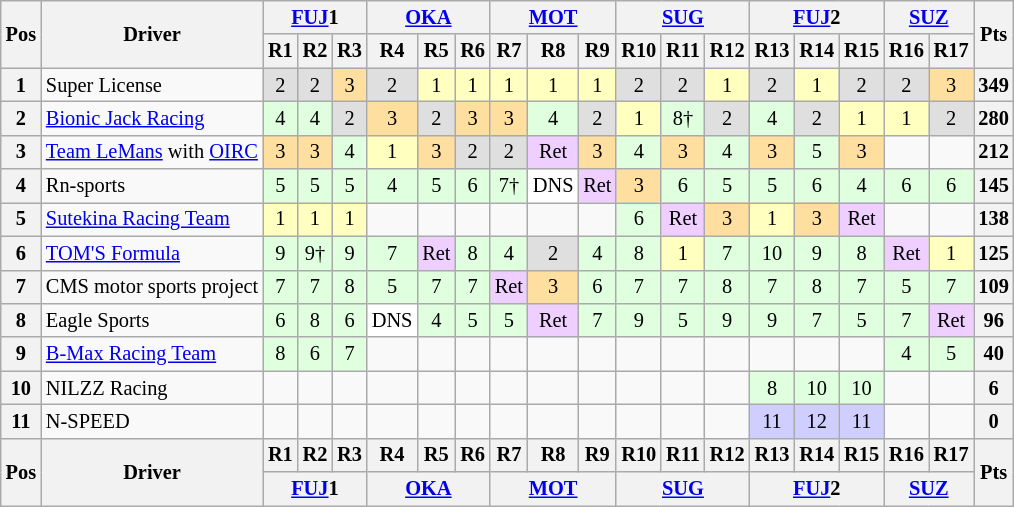<table class="wikitable" style="font-size: 85%; text-align: center;">
<tr>
<th rowspan="2" valign="middle">Pos</th>
<th rowspan="2" valign="middle">Driver</th>
<th colspan="3"><a href='#'>FUJ</a>1</th>
<th colspan="3"><a href='#'>OKA</a></th>
<th colspan="3"><a href='#'>MOT</a></th>
<th colspan="3"><a href='#'>SUG</a></th>
<th colspan="3"><a href='#'>FUJ</a>2</th>
<th colspan="2"><a href='#'>SUZ</a></th>
<th rowspan="2" valign="middle">Pts</th>
</tr>
<tr>
<th>R1</th>
<th>R2</th>
<th>R3</th>
<th>R4</th>
<th>R5</th>
<th>R6</th>
<th>R7</th>
<th>R8</th>
<th>R9</th>
<th>R10</th>
<th>R11</th>
<th>R12</th>
<th>R13</th>
<th>R14</th>
<th>R15</th>
<th>R16</th>
<th>R17</th>
</tr>
<tr>
<th>1</th>
<td align="left">Super License</td>
<td bgcolor="#DFDFDF">2</td>
<td bgcolor="#DFDFDF">2</td>
<td bgcolor="#FFDF9F">3</td>
<td bgcolor="#DFDFDF">2</td>
<td bgcolor="#FFFFBF">1</td>
<td bgcolor="#FFFFBF">1</td>
<td bgcolor="#FFFFBF">1</td>
<td bgcolor="#FFFFBF">1</td>
<td bgcolor="#FFFFBF">1</td>
<td bgcolor="#DFDFDF">2</td>
<td bgcolor="#DFDFDF">2</td>
<td bgcolor="#FFFFBF">1</td>
<td bgcolor="#DFDFDF">2</td>
<td bgcolor="#FFFFBF">1</td>
<td bgcolor="#DFDFDF">2</td>
<td bgcolor="#DFDFDF">2</td>
<td bgcolor="#FFDF9F">3</td>
<th>349</th>
</tr>
<tr>
<th>2</th>
<td align="left"><a href='#'>Bionic Jack Racing</a></td>
<td bgcolor="#DFFFDF">4</td>
<td bgcolor="#DFFFDF">4</td>
<td bgcolor="#DFDFDF">2</td>
<td bgcolor="#FFDF9F">3</td>
<td bgcolor="#DFDFDF">2</td>
<td bgcolor="#FFDF9F">3</td>
<td bgcolor="#FFDF9F">3</td>
<td bgcolor="#DFFFDF">4</td>
<td bgcolor="#DFDFDF">2</td>
<td bgcolor="#FFFFBF">1</td>
<td bgcolor="#DFFFDF">8†</td>
<td bgcolor="#DFDFDF">2</td>
<td bgcolor="#DFFFDF">4</td>
<td bgcolor="#DFDFDF">2</td>
<td bgcolor="#FFFFBF">1</td>
<td bgcolor="#FFFFBF">1</td>
<td bgcolor="#DFDFDF">2</td>
<th>280</th>
</tr>
<tr>
<th>3</th>
<td align="left"><a href='#'>Team LeMans</a> with <a href='#'>OIRC</a></td>
<td bgcolor="#FFDF9F">3</td>
<td bgcolor="#FFDF9F">3</td>
<td bgcolor="#DFFFDF">4</td>
<td bgcolor="#FFFFBF">1</td>
<td bgcolor="#FFDF9F">3</td>
<td bgcolor="#DFDFDF">2</td>
<td bgcolor="#DFDFDF">2</td>
<td bgcolor="#EFCFFF">Ret</td>
<td bgcolor="#FFDF9F">3</td>
<td bgcolor="#DFFFDF">4</td>
<td bgcolor="#FFDF9F">3</td>
<td bgcolor="#DFFFDF">4</td>
<td bgcolor="#FFDF9F">3</td>
<td bgcolor="#DFFFDF">5</td>
<td bgcolor="#FFDF9F">3</td>
<td></td>
<td></td>
<th>212</th>
</tr>
<tr>
<th>4</th>
<td align="left">Rn-sports</td>
<td bgcolor="#DFFFDF">5</td>
<td bgcolor="#DFFFDF">5</td>
<td bgcolor="#DFFFDF">5</td>
<td bgcolor="#DFFFDF">4</td>
<td bgcolor="#DFFFDF">5</td>
<td bgcolor="#DFFFDF">6</td>
<td bgcolor="#DFFFDF">7†</td>
<td bgcolor="#FFFFFF">DNS</td>
<td bgcolor="#EFCFFF">Ret</td>
<td bgcolor="#FFDF9F">3</td>
<td bgcolor="#DFFFDF">6</td>
<td bgcolor="#DFFFDF">5</td>
<td bgcolor="#DFFFDF">5</td>
<td bgcolor="#DFFFDF">6</td>
<td bgcolor="#DFFFDF">4</td>
<td bgcolor="#DFFFDF">6</td>
<td bgcolor="#DFFFDF">6</td>
<th>145</th>
</tr>
<tr>
<th>5</th>
<td align="left"><a href='#'>Sutekina Racing Team</a></td>
<td bgcolor="#FFFFBF">1</td>
<td bgcolor="#FFFFBF">1</td>
<td bgcolor="#FFFFBF">1</td>
<td></td>
<td></td>
<td></td>
<td></td>
<td></td>
<td></td>
<td bgcolor="#DFFFDF">6</td>
<td bgcolor="#EFCFFF">Ret</td>
<td bgcolor="#FFDF9F">3</td>
<td bgcolor="#FFFFBF">1</td>
<td bgcolor="#FFDF9F">3</td>
<td bgcolor="#EFCFFF">Ret</td>
<td></td>
<td></td>
<th>138</th>
</tr>
<tr>
<th>6</th>
<td align="left"><a href='#'>TOM'S Formula</a></td>
<td bgcolor="#DFFFDF">9</td>
<td bgcolor="#DFFFDF">9†</td>
<td bgcolor="#DFFFDF">9</td>
<td bgcolor="#DFFFDF">7</td>
<td bgcolor="#EFCFFF">Ret</td>
<td bgcolor="#DFFFDF">8</td>
<td bgcolor="#DFFFDF">4</td>
<td bgcolor="#DFDFDF">2</td>
<td bgcolor="#DFFFDF">4</td>
<td bgcolor="#DFFFDF">8</td>
<td bgcolor="#FFFFBF">1</td>
<td bgcolor="#DFFFDF">7</td>
<td bgcolor="#DFFFDF">10</td>
<td bgcolor="#DFFFDF">9</td>
<td bgcolor="#DFFFDF">8</td>
<td bgcolor="#EFCFFF">Ret</td>
<td bgcolor="#FFFFBF">1</td>
<th>125</th>
</tr>
<tr>
<th>7</th>
<td align="left">CMS motor sports project</td>
<td bgcolor="#DFFFDF">7</td>
<td bgcolor="#DFFFDF">7</td>
<td bgcolor="#DFFFDF">8</td>
<td bgcolor="#DFFFDF">5</td>
<td bgcolor="#DFFFDF">7</td>
<td bgcolor="#DFFFDF">7</td>
<td bgcolor="#EFCFFF">Ret</td>
<td bgcolor="#FFDF9F">3</td>
<td bgcolor="#DFFFDF">6</td>
<td bgcolor="#DFFFDF">7</td>
<td bgcolor="#DFFFDF">7</td>
<td bgcolor="#DFFFDF">8</td>
<td bgcolor="#DFFFDF">7</td>
<td bgcolor="#DFFFDF">8</td>
<td bgcolor="#DFFFDF">7</td>
<td bgcolor="#DFFFDF">5</td>
<td bgcolor="#DFFFDF">7</td>
<th>109</th>
</tr>
<tr>
<th>8</th>
<td align="left">Eagle Sports</td>
<td bgcolor="#DFFFDF">6</td>
<td bgcolor="#DFFFDF">8</td>
<td bgcolor="#DFFFDF">6</td>
<td bgcolor="#FFFFFF">DNS</td>
<td bgcolor="#DFFFDF">4</td>
<td bgcolor="#DFFFDF">5</td>
<td bgcolor="#DFFFDF">5</td>
<td bgcolor="#EFCFFF">Ret</td>
<td bgcolor="#DFFFDF">7</td>
<td bgcolor="#DFFFDF">9</td>
<td bgcolor="#DFFFDF">5</td>
<td bgcolor="#DFFFDF">9</td>
<td bgcolor="#DFFFDF">9</td>
<td bgcolor="#DFFFDF">7</td>
<td bgcolor="#DFFFDF">5</td>
<td bgcolor="#DFFFDF">7</td>
<td bgcolor="#EFCFFF">Ret</td>
<th>96</th>
</tr>
<tr>
<th>9</th>
<td align="left"><a href='#'>B-Max Racing Team</a></td>
<td bgcolor="#DFFFDF">8</td>
<td bgcolor="#DFFFDF">6</td>
<td bgcolor="#DFFFDF">7</td>
<td></td>
<td></td>
<td></td>
<td></td>
<td></td>
<td></td>
<td></td>
<td></td>
<td></td>
<td></td>
<td></td>
<td></td>
<td bgcolor="#DFFFDF">4</td>
<td bgcolor="#DFFFDF">5</td>
<th>40</th>
</tr>
<tr>
<th>10</th>
<td align="left">NILZZ Racing</td>
<td></td>
<td></td>
<td></td>
<td></td>
<td></td>
<td></td>
<td></td>
<td></td>
<td></td>
<td></td>
<td></td>
<td></td>
<td bgcolor="#DFFFDF">8</td>
<td bgcolor="#DFFFDF">10</td>
<td bgcolor="#DFFFDF">10</td>
<td></td>
<td></td>
<th>6</th>
</tr>
<tr>
<th>11</th>
<td align="left">N-SPEED</td>
<td></td>
<td></td>
<td></td>
<td></td>
<td></td>
<td></td>
<td></td>
<td></td>
<td></td>
<td></td>
<td></td>
<td></td>
<td bgcolor="#CFCFFF">11</td>
<td bgcolor="#CFCFFF">12</td>
<td bgcolor="#CFCFFF">11</td>
<td></td>
<td></td>
<th>0</th>
</tr>
<tr>
<th rowspan="2">Pos</th>
<th rowspan="2">Driver</th>
<th>R1</th>
<th>R2</th>
<th>R3</th>
<th>R4</th>
<th>R5</th>
<th>R6</th>
<th>R7</th>
<th>R8</th>
<th>R9</th>
<th>R10</th>
<th>R11</th>
<th>R12</th>
<th>R13</th>
<th>R14</th>
<th>R15</th>
<th>R16</th>
<th>R17</th>
<th rowspan="2">Pts</th>
</tr>
<tr>
<th colspan="3"><a href='#'>FUJ</a>1</th>
<th colspan="3"><a href='#'>OKA</a></th>
<th colspan="3"><a href='#'>MOT</a></th>
<th colspan="3"><a href='#'>SUG</a></th>
<th colspan="3"><a href='#'>FUJ</a>2</th>
<th colspan="2"><a href='#'>SUZ</a></th>
</tr>
</table>
